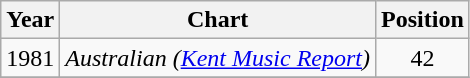<table class="wikitable">
<tr>
<th>Year</th>
<th>Chart</th>
<th>Position</th>
</tr>
<tr>
<td>1981</td>
<td><em>Australian (<a href='#'>Kent Music Report</a>)</em></td>
<td align="center">42</td>
</tr>
<tr>
</tr>
</table>
